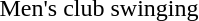<table>
<tr>
<td>Men's club swinging<br></td>
<td></td>
<td></td>
<td></td>
</tr>
</table>
